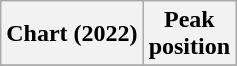<table class="wikitable plainrowheaders" style="text-align:center">
<tr>
<th scope="col">Chart (2022)</th>
<th scope="col">Peak<br>position</th>
</tr>
<tr>
</tr>
</table>
